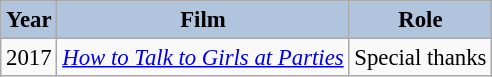<table class="wikitable" style="font-size: 95%;">
<tr>
<th style="background:#B0C4DE;">Year</th>
<th style="background:#B0C4DE;">Film</th>
<th style="background:#B0C4DE;">Role</th>
</tr>
<tr>
<td>2017</td>
<td><em><a href='#'>How to Talk to Girls at Parties</a></em></td>
<td>Special thanks</td>
</tr>
</table>
